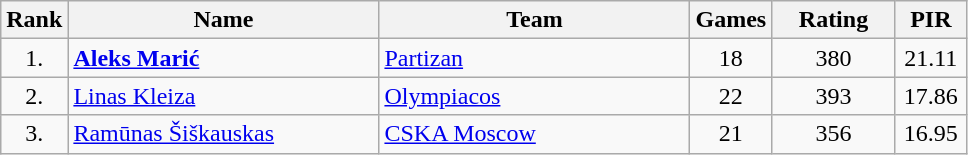<table class="wikitable sortable" style="text-align: center;">
<tr>
<th>Rank</th>
<th width=200>Name</th>
<th width=200>Team</th>
<th>Games</th>
<th width=75>Rating</th>
<th width=40>PIR</th>
</tr>
<tr>
<td>1.</td>
<td align="left"> <strong><a href='#'>Aleks Marić</a></strong></td>
<td align="left"> <a href='#'>Partizan</a></td>
<td>18</td>
<td>380</td>
<td>21.11</td>
</tr>
<tr>
<td>2.</td>
<td align="left"> <a href='#'>Linas Kleiza</a></td>
<td align="left"> <a href='#'>Olympiacos</a></td>
<td>22</td>
<td>393</td>
<td>17.86</td>
</tr>
<tr>
<td>3.</td>
<td align="left"> <a href='#'>Ramūnas Šiškauskas</a></td>
<td align="left"> <a href='#'>CSKA Moscow</a></td>
<td>21</td>
<td>356</td>
<td>16.95</td>
</tr>
</table>
